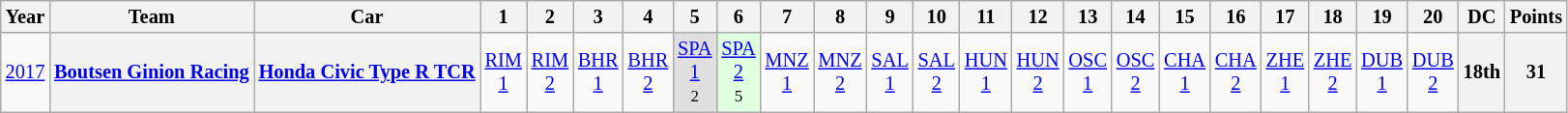<table class="wikitable" style="text-align:center; font-size:85%">
<tr>
<th>Year</th>
<th>Team</th>
<th>Car</th>
<th>1</th>
<th>2</th>
<th>3</th>
<th>4</th>
<th>5</th>
<th>6</th>
<th>7</th>
<th>8</th>
<th>9</th>
<th>10</th>
<th>11</th>
<th>12</th>
<th>13</th>
<th>14</th>
<th>15</th>
<th>16</th>
<th>17</th>
<th>18</th>
<th>19</th>
<th>20</th>
<th>DC</th>
<th>Points</th>
</tr>
<tr>
<td><a href='#'>2017</a></td>
<th><a href='#'>Boutsen Ginion Racing</a></th>
<th><a href='#'>Honda Civic Type R TCR</a></th>
<td><a href='#'>RIM<br>1</a></td>
<td><a href='#'>RIM<br>2</a></td>
<td><a href='#'>BHR<br>1</a></td>
<td><a href='#'>BHR<br>2</a></td>
<td style="background:#DFDFDF;"><a href='#'>SPA<br>1</a><br><small>2</small></td>
<td style="background:#DFFFDF;"><a href='#'>SPA<br>2</a><br><small>5</small></td>
<td><a href='#'>MNZ<br>1</a></td>
<td><a href='#'>MNZ<br>2</a></td>
<td><a href='#'>SAL<br>1</a></td>
<td><a href='#'>SAL<br>2</a></td>
<td><a href='#'>HUN<br>1</a></td>
<td><a href='#'>HUN<br>2</a></td>
<td><a href='#'>OSC<br>1</a></td>
<td><a href='#'>OSC<br>2</a></td>
<td><a href='#'>CHA<br>1</a></td>
<td><a href='#'>CHA<br>2</a></td>
<td><a href='#'>ZHE<br>1</a></td>
<td><a href='#'>ZHE<br>2</a></td>
<td><a href='#'>DUB<br>1</a></td>
<td><a href='#'>DUB<br>2</a></td>
<th>18th</th>
<th>31</th>
</tr>
</table>
